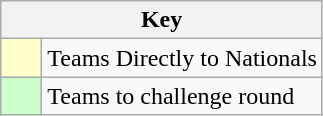<table class="wikitable" style="text-align: center;">
<tr>
<th colspan=2>Key</th>
</tr>
<tr>
<td style="background:#ffffcc; width:20px;"></td>
<td align=left>Teams Directly to Nationals</td>
</tr>
<tr>
<td style="background:#ccffcc; width:20px;"></td>
<td align=left>Teams to challenge round</td>
</tr>
</table>
